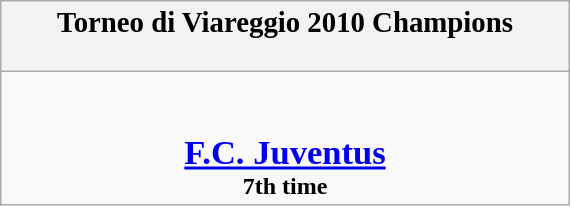<table class="wikitable" style="margin: 0 auto; width: 30%;">
<tr>
<th><big>Torneo di Viareggio 2010 Champions</big><br><br></th>
</tr>
<tr>
<td align=center><br><br><big><big><strong><a href='#'>F.C. Juventus</a></strong><br></big></big><strong>7th time</strong></td>
</tr>
</table>
